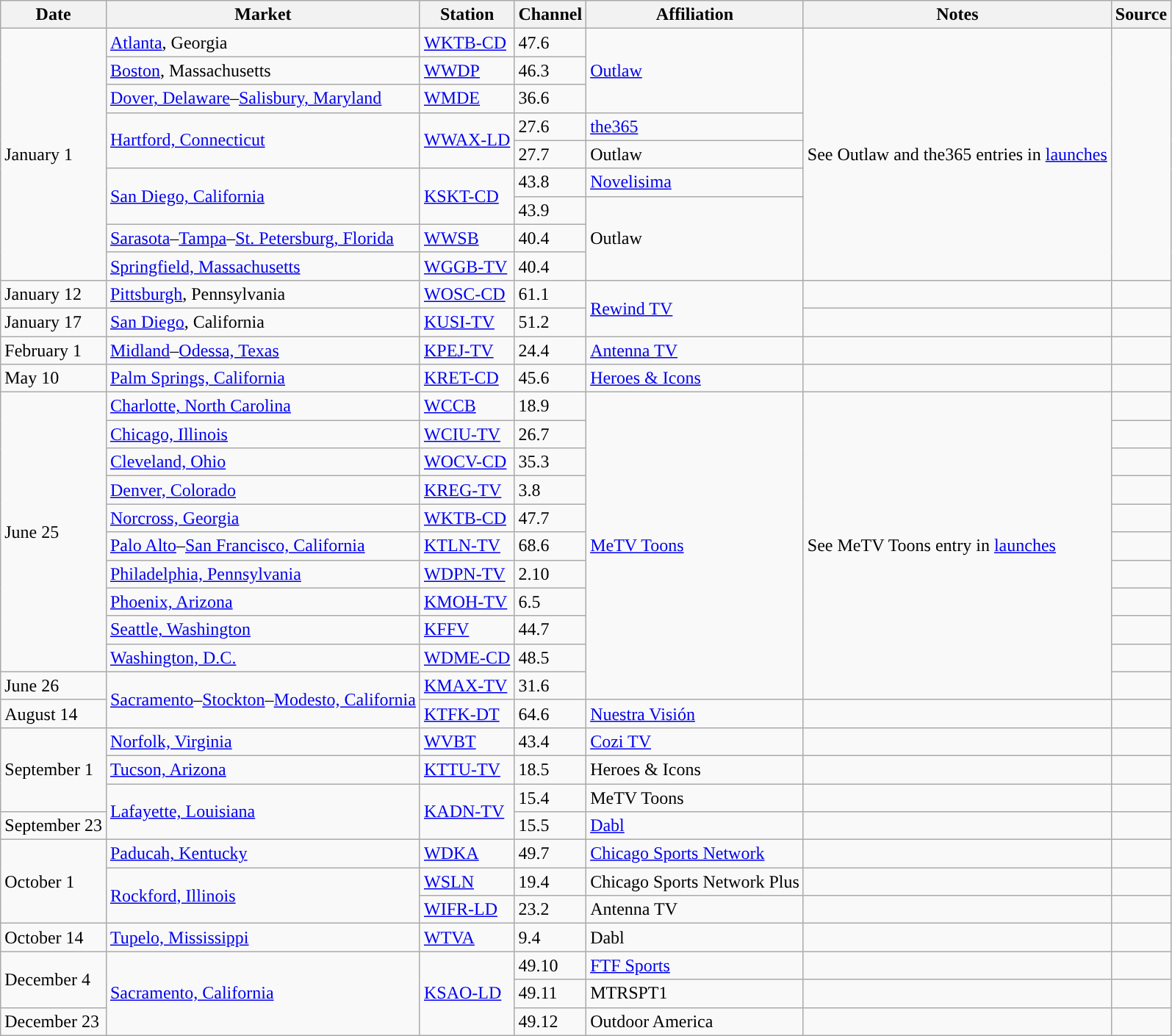<table class="wikitable">
<tr>
<th>Date</th>
<th>Market</th>
<th>Station</th>
<th>Channel</th>
<th>Affiliation</th>
<th>Notes</th>
<th>Source</th>
</tr>
<tr>
<td rowspan="9">January 1</td>
<td><a href='#'>Atlanta</a>, Georgia</td>
<td><a href='#'>WKTB-CD</a></td>
<td>47.6</td>
<td rowspan="3"><a href='#'>Outlaw</a></td>
<td rowspan="9">See Outlaw and the365 entries in <a href='#'>launches</a></td>
<td rowspan="9"></td>
</tr>
<tr>
<td><a href='#'>Boston</a>, Massachusetts</td>
<td><a href='#'>WWDP</a></td>
<td>46.3</td>
</tr>
<tr>
<td><a href='#'>Dover, Delaware</a>–<a href='#'>Salisbury, Maryland</a></td>
<td><a href='#'>WMDE</a></td>
<td>36.6</td>
</tr>
<tr>
<td rowspan="2"><a href='#'>Hartford, Connecticut</a></td>
<td rowspan="2"><a href='#'>WWAX-LD</a></td>
<td>27.6</td>
<td><a href='#'>the365</a></td>
</tr>
<tr>
<td>27.7</td>
<td>Outlaw</td>
</tr>
<tr>
<td rowspan='2"'><a href='#'>San Diego, California</a></td>
<td rowspan="2"><a href='#'>KSKT-CD</a></td>
<td>43.8</td>
<td><a href='#'>Novelisima</a></td>
</tr>
<tr>
<td>43.9</td>
<td rowspan="3">Outlaw</td>
</tr>
<tr>
<td><a href='#'>Sarasota</a>–<a href='#'>Tampa</a>–<a href='#'>St. Petersburg, Florida</a></td>
<td><a href='#'>WWSB</a></td>
<td>40.4</td>
</tr>
<tr>
<td><a href='#'>Springfield, Massachusetts</a></td>
<td><a href='#'>WGGB-TV</a></td>
<td>40.4</td>
</tr>
<tr>
<td>January 12</td>
<td><a href='#'>Pittsburgh</a>, Pennsylvania</td>
<td><a href='#'>WOSC-CD</a></td>
<td>61.1</td>
<td rowspan="2"><a href='#'>Rewind TV</a></td>
<td></td>
<td></td>
</tr>
<tr>
<td>January 17</td>
<td><a href='#'>San Diego</a>, California</td>
<td><a href='#'>KUSI-TV</a></td>
<td>51.2</td>
<td></td>
<td></td>
</tr>
<tr>
<td>February 1</td>
<td><a href='#'>Midland</a>–<a href='#'>Odessa, Texas</a></td>
<td><a href='#'>KPEJ-TV</a></td>
<td>24.4</td>
<td><a href='#'>Antenna TV</a></td>
<td></td>
<td></td>
</tr>
<tr>
<td>May 10</td>
<td><a href='#'>Palm Springs, California</a></td>
<td><a href='#'>KRET-CD</a></td>
<td>45.6</td>
<td><a href='#'>Heroes & Icons</a></td>
<td></td>
<td></td>
</tr>
<tr>
<td rowspan="10">June 25</td>
<td><a href='#'>Charlotte, North Carolina</a></td>
<td><a href='#'>WCCB</a></td>
<td>18.9</td>
<td rowspan="11"><a href='#'>MeTV Toons</a></td>
<td rowspan="11">See MeTV Toons entry in <a href='#'>launches</a></td>
<td></td>
</tr>
<tr>
<td><a href='#'>Chicago, Illinois</a></td>
<td><a href='#'>WCIU-TV</a></td>
<td>26.7</td>
</tr>
<tr>
<td><a href='#'>Cleveland, Ohio</a></td>
<td><a href='#'>WOCV-CD</a></td>
<td>35.3</td>
<td></td>
</tr>
<tr>
<td><a href='#'>Denver, Colorado</a></td>
<td><a href='#'>KREG-TV</a></td>
<td>3.8</td>
<td></td>
</tr>
<tr>
<td><a href='#'>Norcross, Georgia</a></td>
<td><a href='#'>WKTB-CD</a></td>
<td>47.7</td>
<td></td>
</tr>
<tr>
<td><a href='#'>Palo Alto</a>–<a href='#'>San Francisco, California</a></td>
<td><a href='#'>KTLN-TV</a></td>
<td>68.6</td>
<td></td>
</tr>
<tr>
<td><a href='#'>Philadelphia, Pennsylvania</a></td>
<td><a href='#'>WDPN-TV</a></td>
<td>2.10</td>
<td></td>
</tr>
<tr>
<td><a href='#'>Phoenix, Arizona</a></td>
<td><a href='#'>KMOH-TV</a></td>
<td>6.5</td>
<td></td>
</tr>
<tr>
<td><a href='#'>Seattle, Washington</a></td>
<td><a href='#'>KFFV</a></td>
<td>44.7</td>
<td></td>
</tr>
<tr>
<td><a href='#'>Washington, D.C.</a></td>
<td><a href='#'>WDME-CD</a></td>
<td>48.5</td>
<td></td>
</tr>
<tr>
<td>June 26</td>
<td rowspan="2"><a href='#'>Sacramento</a>–<a href='#'>Stockton</a>–<a href='#'>Modesto, California</a></td>
<td><a href='#'>KMAX-TV</a></td>
<td>31.6</td>
<td></td>
</tr>
<tr>
<td>August 14</td>
<td><a href='#'>KTFK-DT</a></td>
<td>64.6</td>
<td><a href='#'>Nuestra Visión</a></td>
<td></td>
</tr>
<tr>
<td rowspan="3">September 1</td>
<td><a href='#'>Norfolk, Virginia</a></td>
<td><a href='#'>WVBT</a></td>
<td>43.4</td>
<td><a href='#'>Cozi TV</a></td>
<td></td>
<td></td>
</tr>
<tr>
<td><a href='#'>Tucson, Arizona</a></td>
<td><a href='#'>KTTU-TV</a></td>
<td>18.5</td>
<td>Heroes & Icons</td>
<td></td>
<td></td>
</tr>
<tr>
<td rowspan="2"><a href='#'>Lafayette, Louisiana</a></td>
<td rowspan="2"><a href='#'>KADN-TV</a></td>
<td>15.4</td>
<td>MeTV Toons</td>
<td></td>
</tr>
<tr>
<td>September 23</td>
<td>15.5</td>
<td><a href='#'>Dabl</a></td>
<td></td>
<td></td>
</tr>
<tr>
<td rowspan="3">October 1</td>
<td><a href='#'>Paducah, Kentucky</a></td>
<td><a href='#'>WDKA</a></td>
<td>49.7</td>
<td><a href='#'>Chicago Sports Network</a></td>
<td></td>
<td></td>
</tr>
<tr>
<td rowspan="2"><a href='#'>Rockford, Illinois</a></td>
<td><a href='#'>WSLN</a></td>
<td>19.4</td>
<td>Chicago Sports Network Plus</td>
<td></td>
<td></td>
</tr>
<tr>
<td><a href='#'>WIFR-LD</a></td>
<td>23.2</td>
<td>Antenna TV</td>
<td></td>
<td></td>
</tr>
<tr>
<td>October 14</td>
<td><a href='#'>Tupelo, Mississippi</a></td>
<td><a href='#'>WTVA</a></td>
<td>9.4</td>
<td>Dabl</td>
<td></td>
<td></td>
</tr>
<tr>
<td rowspan="2">December 4</td>
<td rowspan="3"><a href='#'>Sacramento, California</a></td>
<td rowspan="3"><a href='#'>KSAO-LD</a></td>
<td>49.10</td>
<td><a href='#'>FTF Sports</a></td>
<td></td>
<td></td>
</tr>
<tr>
<td>49.11</td>
<td>MTRSPT1</td>
<td></td>
<td></td>
</tr>
<tr>
<td>December 23</td>
<td>49.12</td>
<td>Outdoor America</td>
<td></td>
<td></td>
</tr>
</table>
